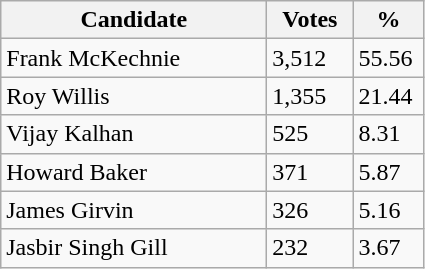<table class="wikitable">
<tr>
<th style="width: 170px">Candidate</th>
<th style="width: 50px">Votes</th>
<th style="width: 40px">%</th>
</tr>
<tr>
<td>Frank McKechnie</td>
<td>3,512</td>
<td>55.56</td>
</tr>
<tr>
<td>Roy Willis</td>
<td>1,355</td>
<td>21.44</td>
</tr>
<tr>
<td>Vijay Kalhan</td>
<td>525</td>
<td>8.31</td>
</tr>
<tr>
<td>Howard Baker</td>
<td>371</td>
<td>5.87</td>
</tr>
<tr>
<td>James Girvin</td>
<td>326</td>
<td>5.16</td>
</tr>
<tr>
<td>Jasbir Singh Gill</td>
<td>232</td>
<td>3.67</td>
</tr>
</table>
